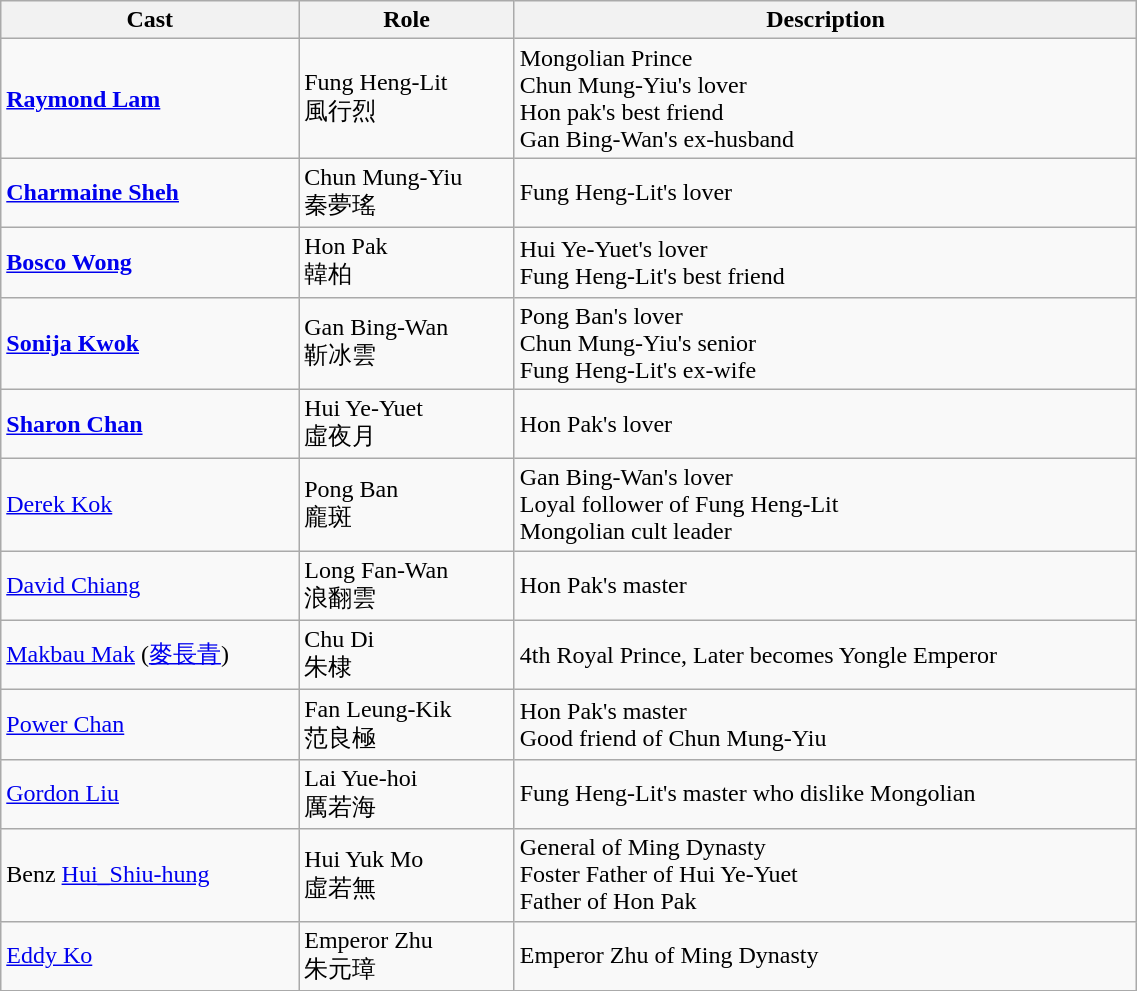<table class="wikitable" width="60%">
<tr>
<th>Cast</th>
<th>Role</th>
<th>Description</th>
</tr>
<tr>
<td><strong><a href='#'>Raymond Lam</a></strong></td>
<td>Fung Heng-Lit <br> 風行烈</td>
<td>Mongolian Prince <br> Chun Mung-Yiu's lover <br> Hon pak's best friend <br> Gan Bing-Wan's ex-husband</td>
</tr>
<tr>
<td><strong><a href='#'>Charmaine Sheh</a></strong></td>
<td>Chun Mung-Yiu <br> 秦夢瑤</td>
<td>Fung Heng-Lit's lover</td>
</tr>
<tr>
<td><strong><a href='#'>Bosco Wong</a></strong></td>
<td>Hon Pak <br> 韓柏</td>
<td>Hui Ye-Yuet's lover <br> Fung Heng-Lit's best friend</td>
</tr>
<tr>
<td><strong><a href='#'>Sonija Kwok</a></strong></td>
<td>Gan Bing-Wan <br> 靳冰雲</td>
<td>Pong Ban's lover <br> Chun Mung-Yiu's senior <br> Fung Heng-Lit's ex-wife</td>
</tr>
<tr>
<td><strong><a href='#'>Sharon Chan</a></strong></td>
<td>Hui Ye-Yuet <br> 虛夜月</td>
<td>Hon Pak's lover</td>
</tr>
<tr>
<td><a href='#'>Derek Kok</a></td>
<td>Pong Ban <br> 龐斑</td>
<td>Gan Bing-Wan's lover <br> Loyal follower of Fung Heng-Lit <br> Mongolian cult leader</td>
</tr>
<tr>
<td><a href='#'>David Chiang</a></td>
<td>Long Fan-Wan <br> 浪翻雲</td>
<td>Hon Pak's master</td>
</tr>
<tr>
<td><a href='#'>Makbau Mak</a> (<a href='#'>麥長青</a>)</td>
<td>Chu Di <br> 朱棣</td>
<td>4th Royal Prince, Later becomes Yongle Emperor</td>
</tr>
<tr>
<td><a href='#'>Power Chan</a></td>
<td>Fan Leung-Kik <br> 范良極</td>
<td>Hon Pak's master <br> Good friend of Chun Mung-Yiu</td>
</tr>
<tr>
<td><a href='#'>Gordon Liu</a></td>
<td>Lai Yue-hoi <br> 厲若海</td>
<td>Fung Heng-Lit's master who dislike Mongolian</td>
</tr>
<tr>
<td>Benz <a href='#'>Hui_Shiu-hung</a></td>
<td>Hui Yuk Mo <br> 虛若無</td>
<td>General of Ming Dynasty <br> Foster Father of Hui Ye-Yuet <br> Father of Hon Pak</td>
</tr>
<tr>
<td><a href='#'>Eddy Ko</a></td>
<td>Emperor Zhu <br> 朱元璋</td>
<td>Emperor Zhu of Ming Dynasty</td>
</tr>
<tr>
</tr>
</table>
